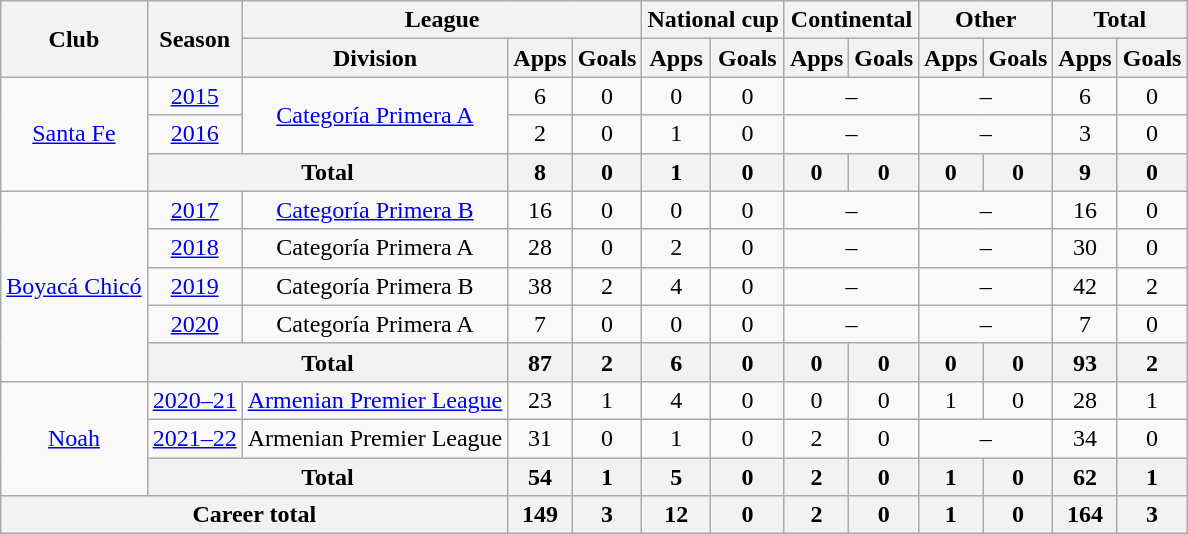<table class="wikitable" style="text-align:center">
<tr>
<th rowspan="2">Club</th>
<th rowspan="2">Season</th>
<th colspan="3">League</th>
<th colspan="2">National cup</th>
<th colspan="2">Continental</th>
<th colspan="2">Other</th>
<th colspan="2">Total</th>
</tr>
<tr>
<th>Division</th>
<th>Apps</th>
<th>Goals</th>
<th>Apps</th>
<th>Goals</th>
<th>Apps</th>
<th>Goals</th>
<th>Apps</th>
<th>Goals</th>
<th>Apps</th>
<th>Goals</th>
</tr>
<tr>
<td rowspan="3"><a href='#'>Santa Fe</a></td>
<td><a href='#'>2015</a></td>
<td rowspan="2"><a href='#'>Categoría Primera A</a></td>
<td>6</td>
<td>0</td>
<td>0</td>
<td>0</td>
<td colspan="2">–</td>
<td colspan="2">–</td>
<td>6</td>
<td>0</td>
</tr>
<tr>
<td><a href='#'>2016</a></td>
<td>2</td>
<td>0</td>
<td>1</td>
<td>0</td>
<td colspan="2">–</td>
<td colspan="2">–</td>
<td>3</td>
<td>0</td>
</tr>
<tr>
<th colspan="2">Total</th>
<th>8</th>
<th>0</th>
<th>1</th>
<th>0</th>
<th>0</th>
<th>0</th>
<th>0</th>
<th>0</th>
<th>9</th>
<th>0</th>
</tr>
<tr>
<td rowspan="5"><a href='#'>Boyacá Chicó</a></td>
<td><a href='#'>2017</a></td>
<td><a href='#'>Categoría Primera B</a></td>
<td>16</td>
<td>0</td>
<td>0</td>
<td>0</td>
<td colspan="2">–</td>
<td colspan="2">–</td>
<td>16</td>
<td>0</td>
</tr>
<tr>
<td><a href='#'>2018</a></td>
<td>Categoría Primera A</td>
<td>28</td>
<td>0</td>
<td>2</td>
<td>0</td>
<td colspan="2">–</td>
<td colspan="2">–</td>
<td>30</td>
<td>0</td>
</tr>
<tr>
<td><a href='#'>2019</a></td>
<td>Categoría Primera B</td>
<td>38</td>
<td>2</td>
<td>4</td>
<td>0</td>
<td colspan="2">–</td>
<td colspan="2">–</td>
<td>42</td>
<td>2</td>
</tr>
<tr>
<td><a href='#'>2020</a></td>
<td>Categoría Primera A</td>
<td>7</td>
<td>0</td>
<td>0</td>
<td>0</td>
<td colspan="2">–</td>
<td colspan="2">–</td>
<td>7</td>
<td>0</td>
</tr>
<tr>
<th colspan="2">Total</th>
<th>87</th>
<th>2</th>
<th>6</th>
<th>0</th>
<th>0</th>
<th>0</th>
<th>0</th>
<th>0</th>
<th>93</th>
<th>2</th>
</tr>
<tr>
<td rowspan="3"><a href='#'>Noah</a></td>
<td><a href='#'>2020–21</a></td>
<td><a href='#'>Armenian Premier League</a></td>
<td>23</td>
<td>1</td>
<td>4</td>
<td>0</td>
<td>0</td>
<td>0</td>
<td>1</td>
<td>0</td>
<td>28</td>
<td>1</td>
</tr>
<tr>
<td><a href='#'>2021–22</a></td>
<td>Armenian Premier League</td>
<td>31</td>
<td>0</td>
<td>1</td>
<td>0</td>
<td>2</td>
<td>0</td>
<td colspan="2">–</td>
<td>34</td>
<td>0</td>
</tr>
<tr>
<th colspan="2">Total</th>
<th>54</th>
<th>1</th>
<th>5</th>
<th>0</th>
<th>2</th>
<th>0</th>
<th>1</th>
<th>0</th>
<th>62</th>
<th>1</th>
</tr>
<tr>
<th colspan="3">Career total</th>
<th>149</th>
<th>3</th>
<th>12</th>
<th>0</th>
<th>2</th>
<th>0</th>
<th>1</th>
<th>0</th>
<th>164</th>
<th>3</th>
</tr>
</table>
